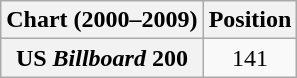<table class="wikitable plainrowheaders" style="text-align:center">
<tr>
<th scope="col">Chart (2000–2009)</th>
<th scope="col">Position</th>
</tr>
<tr>
<th scope="row">US <em>Billboard</em> 200</th>
<td>141</td>
</tr>
</table>
